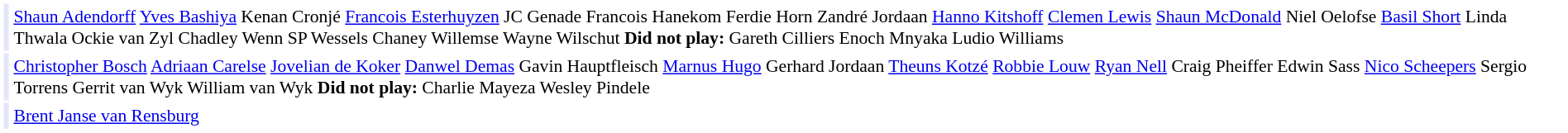<table cellpadding="2" style="border: 1px solid white; font-size:90%;">
<tr>
<td style="text-align:right;" bgcolor="lavender"></td>
<td style="text-align:left;"><a href='#'>Shaun Adendorff</a> <a href='#'>Yves Bashiya</a> Kenan Cronjé <a href='#'>Francois Esterhuyzen</a> JC Genade Francois Hanekom Ferdie Horn Zandré Jordaan <a href='#'>Hanno Kitshoff</a> <a href='#'>Clemen Lewis</a> <a href='#'>Shaun McDonald</a> Niel Oelofse <a href='#'>Basil Short</a> Linda Thwala Ockie van Zyl Chadley Wenn SP Wessels Chaney Willemse Wayne Wilschut <strong>Did not play:</strong> Gareth Cilliers Enoch Mnyaka Ludio Williams</td>
</tr>
<tr>
<td style="text-align:right;" bgcolor="lavender"></td>
<td style="text-align:left;"><a href='#'>Christopher Bosch</a> <a href='#'>Adriaan Carelse</a> <a href='#'>Jovelian de Koker</a> <a href='#'>Danwel Demas</a> Gavin Hauptfleisch <a href='#'>Marnus Hugo</a> Gerhard Jordaan <a href='#'>Theuns Kotzé</a> <a href='#'>Robbie Louw</a> <a href='#'>Ryan Nell</a> Craig Pheiffer Edwin Sass <a href='#'>Nico Scheepers</a> Sergio Torrens Gerrit van Wyk William van Wyk <strong>Did not play:</strong> Charlie Mayeza Wesley Pindele</td>
</tr>
<tr>
<td style="text-align:right;" bgcolor="lavender"></td>
<td style="text-align:left;"><a href='#'>Brent Janse van Rensburg</a></td>
</tr>
</table>
